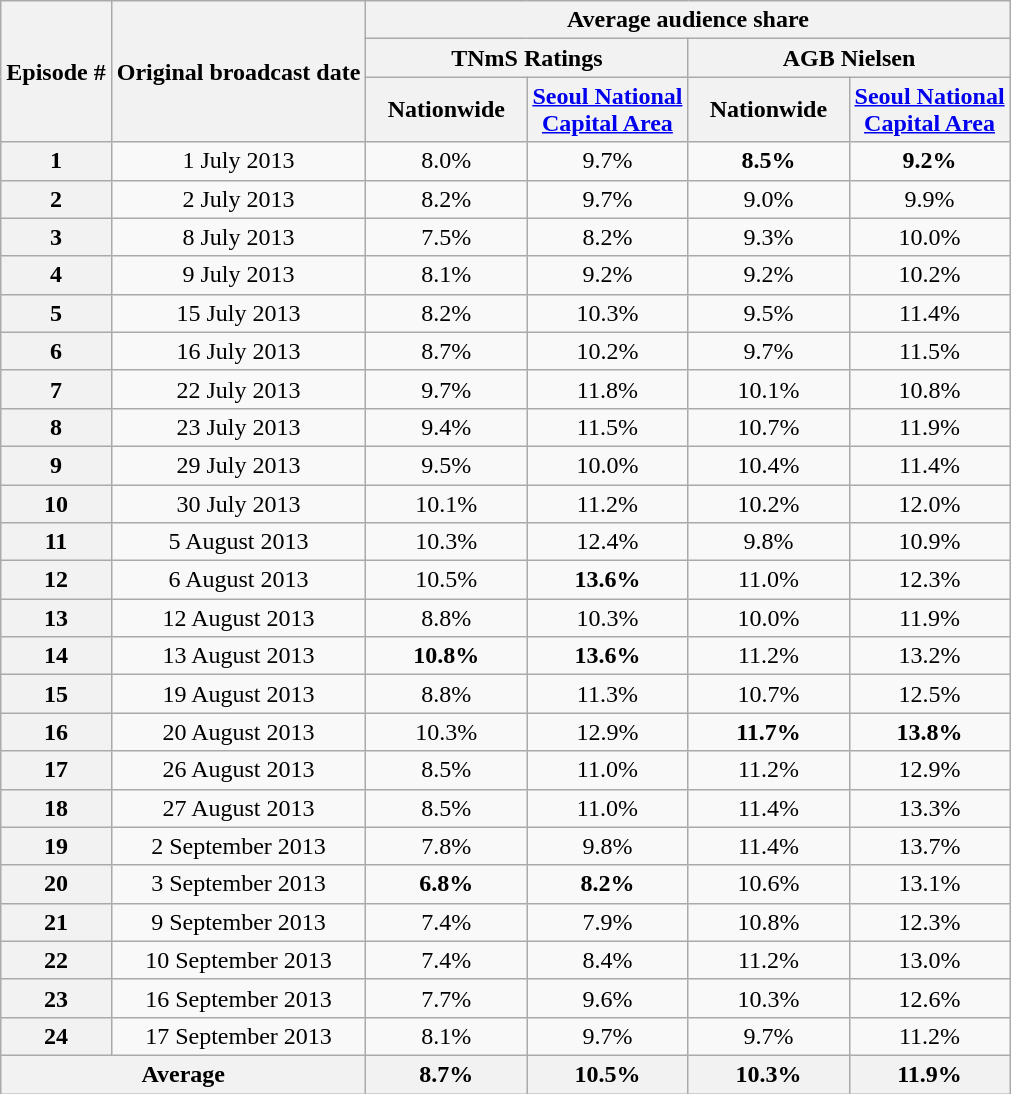<table class=wikitable style="text-align:center">
<tr>
<th rowspan="3">Episode #</th>
<th rowspan="3">Original broadcast date</th>
<th colspan="4">Average audience share</th>
</tr>
<tr>
<th colspan="2">TNmS Ratings</th>
<th colspan="2">AGB Nielsen</th>
</tr>
<tr>
<th width=100>Nationwide</th>
<th width=100><a href='#'>Seoul National Capital Area</a></th>
<th width=100>Nationwide</th>
<th width=100><a href='#'>Seoul National Capital Area</a></th>
</tr>
<tr>
<th>1</th>
<td>1 July 2013</td>
<td>8.0%</td>
<td>9.7%</td>
<td><span><strong>8.5%</strong></span></td>
<td><span><strong>9.2%</strong></span></td>
</tr>
<tr>
<th>2</th>
<td>2 July 2013</td>
<td>8.2%</td>
<td>9.7%</td>
<td>9.0%</td>
<td>9.9%</td>
</tr>
<tr>
<th>3</th>
<td>8 July 2013</td>
<td>7.5%</td>
<td>8.2%</td>
<td>9.3%</td>
<td>10.0%</td>
</tr>
<tr>
<th>4</th>
<td>9 July 2013</td>
<td>8.1%</td>
<td>9.2%</td>
<td>9.2%</td>
<td>10.2%</td>
</tr>
<tr>
<th>5</th>
<td>15 July 2013</td>
<td>8.2%</td>
<td>10.3%</td>
<td>9.5%</td>
<td>11.4%</td>
</tr>
<tr>
<th>6</th>
<td>16 July 2013</td>
<td>8.7%</td>
<td>10.2%</td>
<td>9.7%</td>
<td>11.5%</td>
</tr>
<tr>
<th>7</th>
<td>22 July 2013</td>
<td>9.7%</td>
<td>11.8%</td>
<td>10.1%</td>
<td>10.8%</td>
</tr>
<tr>
<th>8</th>
<td>23 July 2013</td>
<td>9.4%</td>
<td>11.5%</td>
<td>10.7%</td>
<td>11.9%</td>
</tr>
<tr>
<th>9</th>
<td>29 July 2013</td>
<td>9.5%</td>
<td>10.0%</td>
<td>10.4%</td>
<td>11.4%</td>
</tr>
<tr>
<th>10</th>
<td>30 July 2013</td>
<td>10.1%</td>
<td>11.2%</td>
<td>10.2%</td>
<td>12.0%</td>
</tr>
<tr>
<th>11</th>
<td>5 August 2013</td>
<td>10.3%</td>
<td>12.4%</td>
<td>9.8%</td>
<td>10.9%</td>
</tr>
<tr>
<th>12</th>
<td>6 August 2013</td>
<td>10.5%</td>
<td><span><strong>13.6%</strong></span></td>
<td>11.0%</td>
<td>12.3%</td>
</tr>
<tr>
<th>13</th>
<td>12 August 2013</td>
<td>8.8%</td>
<td>10.3%</td>
<td>10.0%</td>
<td>11.9%</td>
</tr>
<tr>
<th>14</th>
<td>13 August 2013</td>
<td><span><strong>10.8%</strong></span></td>
<td><span><strong>13.6%</strong></span></td>
<td>11.2%</td>
<td>13.2%</td>
</tr>
<tr>
<th>15</th>
<td>19 August 2013</td>
<td>8.8%</td>
<td>11.3%</td>
<td>10.7%</td>
<td>12.5%</td>
</tr>
<tr>
<th>16</th>
<td>20 August 2013</td>
<td>10.3%</td>
<td>12.9%</td>
<td><span><strong>11.7%</strong></span></td>
<td><span><strong>13.8%</strong></span></td>
</tr>
<tr>
<th>17</th>
<td>26 August 2013</td>
<td>8.5%</td>
<td>11.0%</td>
<td>11.2%</td>
<td>12.9%</td>
</tr>
<tr>
<th>18</th>
<td>27 August 2013</td>
<td>8.5%</td>
<td>11.0%</td>
<td>11.4%</td>
<td>13.3%</td>
</tr>
<tr>
<th>19</th>
<td>2 September 2013</td>
<td>7.8%</td>
<td>9.8%</td>
<td>11.4%</td>
<td>13.7%</td>
</tr>
<tr>
<th>20</th>
<td>3 September 2013</td>
<td><span><strong>6.8%</strong></span></td>
<td><span><strong>8.2%</strong></span></td>
<td>10.6%</td>
<td>13.1%</td>
</tr>
<tr>
<th>21</th>
<td>9 September 2013</td>
<td>7.4%</td>
<td>7.9%</td>
<td>10.8%</td>
<td>12.3%</td>
</tr>
<tr>
<th>22</th>
<td>10 September 2013</td>
<td>7.4%</td>
<td>8.4%</td>
<td>11.2%</td>
<td>13.0%</td>
</tr>
<tr>
<th>23</th>
<td>16 September 2013</td>
<td>7.7%</td>
<td>9.6%</td>
<td>10.3%</td>
<td>12.6%</td>
</tr>
<tr>
<th>24</th>
<td>17 September 2013</td>
<td>8.1%</td>
<td>9.7%</td>
<td>9.7%</td>
<td>11.2%</td>
</tr>
<tr>
<th colspan=2>Average</th>
<th>8.7%</th>
<th>10.5%</th>
<th>10.3%</th>
<th>11.9%</th>
</tr>
</table>
